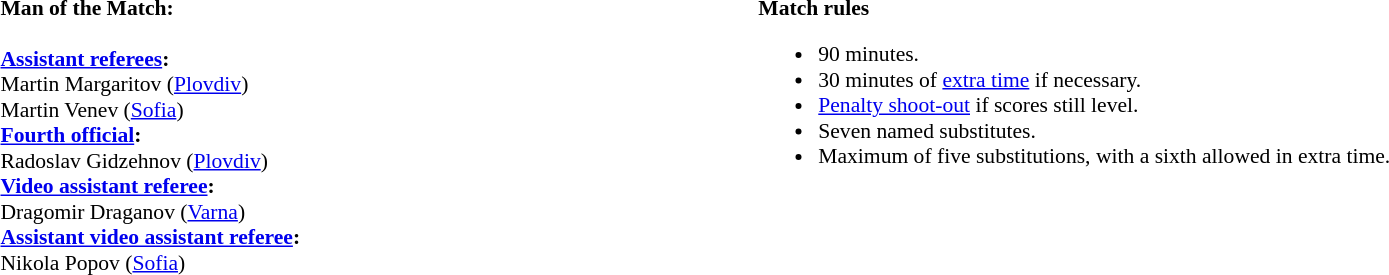<table style="width:100%; font-size:90%;">
<tr>
<td style="width:40%; vertical-align:top;"><br><strong>Man of the Match:</strong>
<br>
<br>
<strong><a href='#'>Assistant referees</a>:</strong>
<br>Martin Margaritov (<a href='#'>Plovdiv</a>)
<br>Martin Venev (<a href='#'>Sofia</a>)
<br><strong><a href='#'>Fourth official</a>:</strong>
<br>Radoslav Gidzehnov (<a href='#'>Plovdiv</a>)
<br><strong><a href='#'>Video assistant referee</a>:</strong>
<br>Dragomir Draganov (<a href='#'>Varna</a>)
<br><strong><a href='#'>Assistant video assistant referee</a>:</strong>
<br>Nikola Popov (<a href='#'>Sofia</a>)</td>
<td style="width:60%; vertical-align:top;"><br><strong>Match rules</strong><ul><li>90 minutes.</li><li>30 minutes of <a href='#'>extra time</a> if necessary.</li><li><a href='#'>Penalty shoot-out</a> if scores still level.</li><li>Seven named substitutes.</li><li>Maximum of five substitutions, with a sixth allowed in extra time.</li></ul></td>
</tr>
</table>
